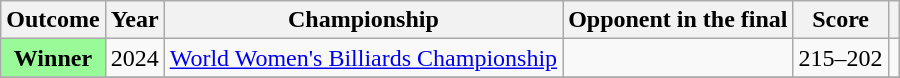<table class="sortable wikitable plainrowheaders">
<tr>
<th scope="col">Outcome</th>
<th scope="col">Year</th>
<th scope="col">Championship</th>
<th scope="col">Opponent in the final</th>
<th scope="col">Score</th>
<th scope="col" class=unsortable></th>
</tr>
<tr>
<th scope="row" style="background:#98FB98">Winner</th>
<td>2024</td>
<td><a href='#'>World Women's Billiards Championship</a></td>
<td></td>
<td align="center">215–202</td>
<td align="center"></td>
</tr>
<tr>
</tr>
</table>
